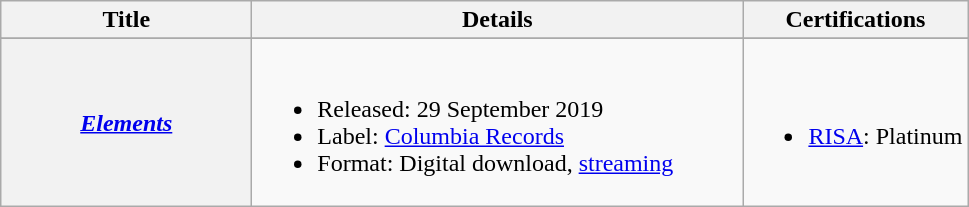<table class="wikitable plainrowheaders" id="epstable" style="text-align:center;">
<tr>
<th scope="col" style="width:10em;">Title</th>
<th scope="col" style="width:20em;">Details</th>
<th>Certifications</th>
</tr>
<tr>
</tr>
<tr>
<th scope="row"><em><a href='#'>Elements</a></em></th>
<td style="text-align:left;"><br><ul><li>Released: 29 September 2019</li><li>Label: <a href='#'>Columbia Records</a></li><li>Format: Digital download, <a href='#'>streaming</a></li></ul></td>
<td><br><ul><li><a href='#'>RISA</a>: Platinum</li></ul></td>
</tr>
</table>
